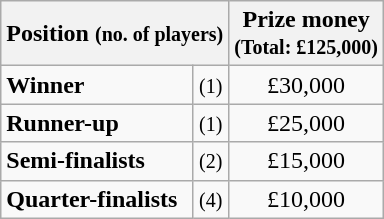<table class="wikitable">
<tr>
<th colspan=2>Position <small>(no. of players)</small></th>
<th>Prize money<br><small>(Total: £125,000)</small></th>
</tr>
<tr>
<td><strong>Winner</strong></td>
<td align=center><small>(1)</small></td>
<td align=center>£30,000</td>
</tr>
<tr>
<td><strong>Runner-up</strong></td>
<td align=center><small>(1)</small></td>
<td align=center>£25,000</td>
</tr>
<tr>
<td><strong>Semi-finalists</strong></td>
<td align=center><small>(2)</small></td>
<td align=center>£15,000</td>
</tr>
<tr>
<td><strong>Quarter-finalists</strong></td>
<td align=center><small>(4)</small></td>
<td align=center>£10,000</td>
</tr>
</table>
